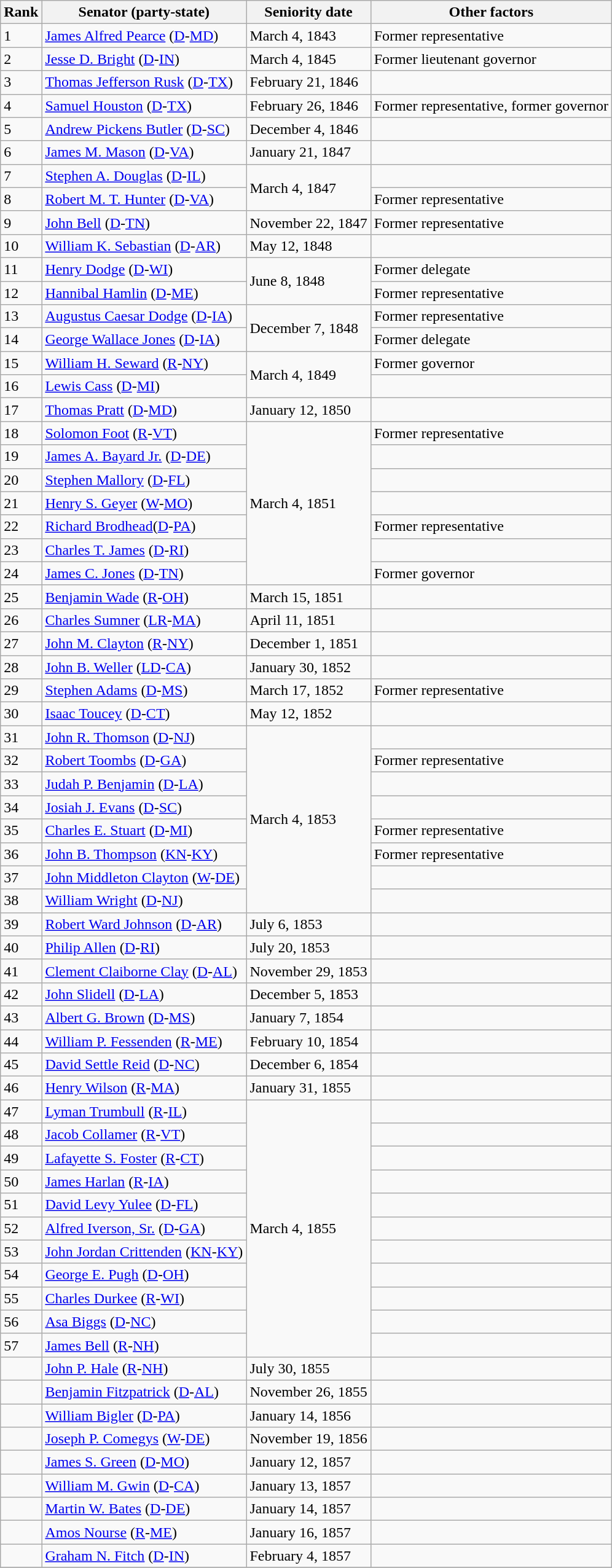<table class=wikitable>
<tr valign=bottom>
<th>Rank</th>
<th>Senator (party-state)</th>
<th>Seniority date</th>
<th>Other factors</th>
</tr>
<tr>
<td>1</td>
<td><a href='#'>James Alfred Pearce</a> (<a href='#'>D</a>-<a href='#'>MD</a>)</td>
<td>March 4, 1843</td>
<td>Former representative</td>
</tr>
<tr>
<td>2</td>
<td><a href='#'>Jesse D. Bright</a> (<a href='#'>D</a>-<a href='#'>IN</a>)</td>
<td>March 4, 1845</td>
<td>Former lieutenant governor</td>
</tr>
<tr>
<td>3</td>
<td><a href='#'>Thomas Jefferson Rusk</a> (<a href='#'>D</a>-<a href='#'>TX</a>)</td>
<td>February 21, 1846</td>
<td></td>
</tr>
<tr>
<td>4</td>
<td><a href='#'>Samuel Houston</a> (<a href='#'>D</a>-<a href='#'>TX</a>)</td>
<td>February 26, 1846</td>
<td>Former representative, former governor</td>
</tr>
<tr>
<td>5</td>
<td><a href='#'>Andrew Pickens Butler</a> (<a href='#'>D</a>-<a href='#'>SC</a>)</td>
<td>December 4, 1846</td>
<td></td>
</tr>
<tr>
<td>6</td>
<td><a href='#'>James M. Mason</a> (<a href='#'>D</a>-<a href='#'>VA</a>)</td>
<td>January 21, 1847</td>
<td></td>
</tr>
<tr>
<td>7</td>
<td><a href='#'>Stephen A. Douglas</a> (<a href='#'>D</a>-<a href='#'>IL</a>)</td>
<td rowspan=2>March 4, 1847</td>
<td></td>
</tr>
<tr>
<td>8</td>
<td><a href='#'>Robert M. T. Hunter</a> (<a href='#'>D</a>-<a href='#'>VA</a>)</td>
<td>Former representative</td>
</tr>
<tr>
<td>9</td>
<td><a href='#'>John Bell</a> (<a href='#'>D</a>-<a href='#'>TN</a>)</td>
<td>November 22, 1847</td>
<td>Former representative</td>
</tr>
<tr>
<td>10</td>
<td><a href='#'>William K. Sebastian</a> (<a href='#'>D</a>-<a href='#'>AR</a>)</td>
<td>May 12, 1848</td>
<td></td>
</tr>
<tr>
<td>11</td>
<td><a href='#'>Henry Dodge</a> (<a href='#'>D</a>-<a href='#'>WI</a>)</td>
<td rowspan=2>June 8, 1848</td>
<td>Former delegate</td>
</tr>
<tr>
<td>12</td>
<td><a href='#'>Hannibal Hamlin</a> (<a href='#'>D</a>-<a href='#'>ME</a>)</td>
<td>Former representative</td>
</tr>
<tr>
<td>13</td>
<td><a href='#'>Augustus Caesar Dodge</a> (<a href='#'>D</a>-<a href='#'>IA</a>)</td>
<td rowspan=2>December 7, 1848</td>
<td>Former representative</td>
</tr>
<tr>
<td>14</td>
<td><a href='#'>George Wallace Jones</a> (<a href='#'>D</a>-<a href='#'>IA</a>)</td>
<td>Former delegate</td>
</tr>
<tr>
<td>15</td>
<td><a href='#'>William H. Seward</a> (<a href='#'>R</a>-<a href='#'>NY</a>)</td>
<td rowspan=2>March 4, 1849</td>
<td>Former governor</td>
</tr>
<tr>
<td>16</td>
<td><a href='#'>Lewis Cass</a> (<a href='#'>D</a>-<a href='#'>MI</a>)</td>
<td></td>
</tr>
<tr>
<td>17</td>
<td><a href='#'>Thomas Pratt</a> (<a href='#'>D</a>-<a href='#'>MD</a>)</td>
<td>January 12, 1850</td>
<td></td>
</tr>
<tr>
<td>18</td>
<td><a href='#'>Solomon Foot</a> (<a href='#'>R</a>-<a href='#'>VT</a>)</td>
<td rowspan=7>March 4, 1851</td>
<td>Former representative</td>
</tr>
<tr>
<td>19</td>
<td><a href='#'>James A. Bayard Jr.</a> (<a href='#'>D</a>-<a href='#'>DE</a>)</td>
<td></td>
</tr>
<tr>
<td>20</td>
<td><a href='#'>Stephen Mallory</a> (<a href='#'>D</a>-<a href='#'>FL</a>)</td>
<td></td>
</tr>
<tr>
<td>21</td>
<td><a href='#'>Henry S. Geyer</a> (<a href='#'>W</a>-<a href='#'>MO</a>)</td>
<td></td>
</tr>
<tr>
<td>22</td>
<td><a href='#'>Richard Brodhead</a>(<a href='#'>D</a>-<a href='#'>PA</a>)</td>
<td>Former representative</td>
</tr>
<tr>
<td>23</td>
<td><a href='#'>Charles T. James</a> (<a href='#'>D</a>-<a href='#'>RI</a>)</td>
<td></td>
</tr>
<tr>
<td>24</td>
<td><a href='#'>James C. Jones</a> (<a href='#'>D</a>-<a href='#'>TN</a>)</td>
<td>Former governor</td>
</tr>
<tr>
<td>25</td>
<td><a href='#'>Benjamin Wade</a> (<a href='#'>R</a>-<a href='#'>OH</a>)</td>
<td>March 15, 1851</td>
<td></td>
</tr>
<tr>
<td>26</td>
<td><a href='#'>Charles Sumner</a> (<a href='#'>LR</a>-<a href='#'>MA</a>)</td>
<td>April 11, 1851</td>
<td></td>
</tr>
<tr>
<td>27</td>
<td><a href='#'>John M. Clayton</a> (<a href='#'>R</a>-<a href='#'>NY</a>)</td>
<td>December 1, 1851</td>
<td></td>
</tr>
<tr>
<td>28</td>
<td><a href='#'>John B. Weller</a> (<a href='#'>LD</a>-<a href='#'>CA</a>)</td>
<td>January 30, 1852</td>
<td></td>
</tr>
<tr>
<td>29</td>
<td><a href='#'>Stephen Adams</a> (<a href='#'>D</a>-<a href='#'>MS</a>)</td>
<td>March 17, 1852</td>
<td>Former representative</td>
</tr>
<tr>
<td>30</td>
<td><a href='#'>Isaac Toucey</a> (<a href='#'>D</a>-<a href='#'>CT</a>)</td>
<td>May 12, 1852</td>
<td></td>
</tr>
<tr>
<td>31</td>
<td><a href='#'>John R. Thomson</a> (<a href='#'>D</a>-<a href='#'>NJ</a>)</td>
<td rowspan=8>March 4, 1853</td>
<td></td>
</tr>
<tr>
<td>32</td>
<td><a href='#'>Robert Toombs</a> (<a href='#'>D</a>-<a href='#'>GA</a>)</td>
<td>Former representative</td>
</tr>
<tr>
<td>33</td>
<td><a href='#'>Judah P. Benjamin</a> (<a href='#'>D</a>-<a href='#'>LA</a>)</td>
<td></td>
</tr>
<tr>
<td>34</td>
<td><a href='#'>Josiah J. Evans</a> (<a href='#'>D</a>-<a href='#'>SC</a>)</td>
<td></td>
</tr>
<tr>
<td>35</td>
<td><a href='#'>Charles E. Stuart</a> (<a href='#'>D</a>-<a href='#'>MI</a>)</td>
<td>Former representative</td>
</tr>
<tr>
<td>36</td>
<td><a href='#'>John B. Thompson</a> (<a href='#'>KN</a>-<a href='#'>KY</a>)</td>
<td>Former representative</td>
</tr>
<tr>
<td>37</td>
<td><a href='#'>John Middleton Clayton</a> (<a href='#'>W</a>-<a href='#'>DE</a>)</td>
<td></td>
</tr>
<tr>
<td>38</td>
<td><a href='#'>William Wright</a> (<a href='#'>D</a>-<a href='#'>NJ</a>)</td>
<td></td>
</tr>
<tr>
<td>39</td>
<td><a href='#'>Robert Ward Johnson</a> (<a href='#'>D</a>-<a href='#'>AR</a>)</td>
<td>July 6, 1853</td>
<td></td>
</tr>
<tr>
<td>40</td>
<td><a href='#'>Philip Allen</a> (<a href='#'>D</a>-<a href='#'>RI</a>)</td>
<td>July 20, 1853</td>
<td></td>
</tr>
<tr>
<td>41</td>
<td><a href='#'>Clement Claiborne Clay</a> (<a href='#'>D</a>-<a href='#'>AL</a>)</td>
<td>November 29, 1853</td>
<td></td>
</tr>
<tr>
<td>42</td>
<td><a href='#'>John Slidell</a> (<a href='#'>D</a>-<a href='#'>LA</a>)</td>
<td>December 5, 1853</td>
<td></td>
</tr>
<tr>
<td>43</td>
<td><a href='#'>Albert G. Brown</a> (<a href='#'>D</a>-<a href='#'>MS</a>)</td>
<td>January 7, 1854</td>
<td></td>
</tr>
<tr>
<td>44</td>
<td><a href='#'>William P. Fessenden</a> (<a href='#'>R</a>-<a href='#'>ME</a>)</td>
<td>February 10, 1854</td>
<td></td>
</tr>
<tr>
<td>45</td>
<td><a href='#'>David Settle Reid</a> (<a href='#'>D</a>-<a href='#'>NC</a>)</td>
<td>December 6, 1854</td>
<td></td>
</tr>
<tr>
<td>46</td>
<td><a href='#'>Henry Wilson</a> (<a href='#'>R</a>-<a href='#'>MA</a>)</td>
<td>January 31, 1855</td>
<td></td>
</tr>
<tr>
<td>47</td>
<td><a href='#'>Lyman Trumbull</a> (<a href='#'>R</a>-<a href='#'>IL</a>)</td>
<td rowspan=11>March 4, 1855</td>
<td></td>
</tr>
<tr>
<td>48</td>
<td><a href='#'>Jacob Collamer</a> (<a href='#'>R</a>-<a href='#'>VT</a>)</td>
<td></td>
</tr>
<tr>
<td>49</td>
<td><a href='#'>Lafayette S. Foster</a> (<a href='#'>R</a>-<a href='#'>CT</a>)</td>
<td></td>
</tr>
<tr>
<td>50</td>
<td><a href='#'>James Harlan</a> (<a href='#'>R</a>-<a href='#'>IA</a>)</td>
<td></td>
</tr>
<tr>
<td>51</td>
<td><a href='#'>David Levy Yulee</a> (<a href='#'>D</a>-<a href='#'>FL</a>)</td>
<td></td>
</tr>
<tr>
<td>52</td>
<td><a href='#'>Alfred Iverson, Sr.</a> (<a href='#'>D</a>-<a href='#'>GA</a>)</td>
<td></td>
</tr>
<tr>
<td>53</td>
<td><a href='#'>John Jordan Crittenden</a> (<a href='#'>KN</a>-<a href='#'>KY</a>)</td>
<td></td>
</tr>
<tr>
<td>54</td>
<td><a href='#'>George E. Pugh</a> (<a href='#'>D</a>-<a href='#'>OH</a>)</td>
<td></td>
</tr>
<tr>
<td>55</td>
<td><a href='#'>Charles Durkee</a> (<a href='#'>R</a>-<a href='#'>WI</a>)</td>
<td></td>
</tr>
<tr>
<td>56</td>
<td><a href='#'>Asa Biggs</a> (<a href='#'>D</a>-<a href='#'>NC</a>)</td>
<td></td>
</tr>
<tr>
<td>57</td>
<td><a href='#'>James Bell</a> (<a href='#'>R</a>-<a href='#'>NH</a>)</td>
<td></td>
</tr>
<tr>
<td></td>
<td><a href='#'>John P. Hale</a> (<a href='#'>R</a>-<a href='#'>NH</a>)</td>
<td>July 30, 1855</td>
<td></td>
</tr>
<tr>
<td></td>
<td><a href='#'>Benjamin Fitzpatrick</a> (<a href='#'>D</a>-<a href='#'>AL</a>)</td>
<td>November 26, 1855</td>
<td></td>
</tr>
<tr>
<td></td>
<td><a href='#'>William Bigler</a> (<a href='#'>D</a>-<a href='#'>PA</a>)</td>
<td>January 14, 1856</td>
<td></td>
</tr>
<tr>
<td></td>
<td><a href='#'>Joseph P. Comegys</a> (<a href='#'>W</a>-<a href='#'>DE</a>)</td>
<td>November 19, 1856</td>
<td></td>
</tr>
<tr>
<td></td>
<td><a href='#'>James S. Green</a> (<a href='#'>D</a>-<a href='#'>MO</a>)</td>
<td>January 12, 1857</td>
<td></td>
</tr>
<tr>
<td></td>
<td><a href='#'>William M. Gwin</a> (<a href='#'>D</a>-<a href='#'>CA</a>)</td>
<td>January 13, 1857</td>
<td></td>
</tr>
<tr>
<td></td>
<td><a href='#'>Martin W. Bates</a> (<a href='#'>D</a>-<a href='#'>DE</a>)</td>
<td>January 14, 1857</td>
<td></td>
</tr>
<tr>
<td></td>
<td><a href='#'>Amos Nourse</a> (<a href='#'>R</a>-<a href='#'>ME</a>)</td>
<td>January 16, 1857</td>
<td></td>
</tr>
<tr>
<td></td>
<td><a href='#'>Graham N. Fitch</a> (<a href='#'>D</a>-<a href='#'>IN</a>)</td>
<td>February 4, 1857</td>
<td></td>
</tr>
<tr>
</tr>
</table>
